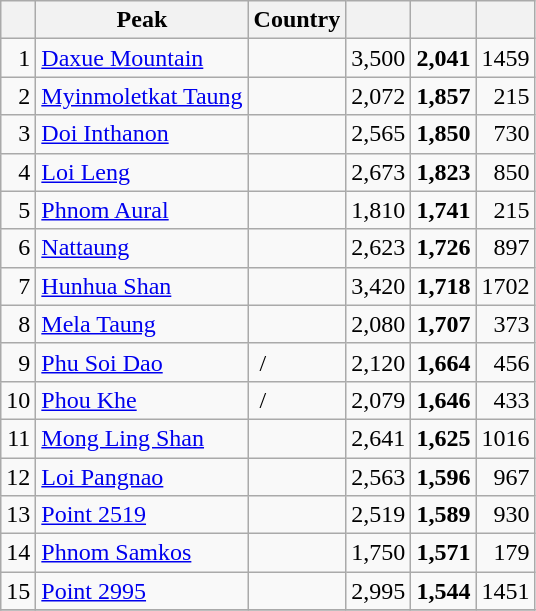<table class="wikitable sortable" style="text-align:right;">
<tr>
<th></th>
<th>Peak</th>
<th>Country</th>
<th></th>
<th></th>
<th></th>
</tr>
<tr>
<td>1</td>
<td style="text-align:left;"><a href='#'>Daxue Mountain</a></td>
<td style="text-align:left;"></td>
<td>3,500</td>
<td><strong>2,041</strong></td>
<td>1459</td>
</tr>
<tr>
<td>2</td>
<td style="text-align:left;"><a href='#'>Myinmoletkat Taung</a></td>
<td style="text-align:left;"></td>
<td>2,072</td>
<td><strong>1,857</strong></td>
<td>215</td>
</tr>
<tr>
<td>3</td>
<td style="text-align:left;"><a href='#'>Doi Inthanon</a></td>
<td style="text-align:left;"></td>
<td>2,565</td>
<td><strong>1,850</strong></td>
<td>730</td>
</tr>
<tr>
<td>4</td>
<td style="text-align:left;"><a href='#'>Loi Leng</a></td>
<td style="text-align:left;"></td>
<td>2,673</td>
<td><strong>1,823</strong></td>
<td>850</td>
</tr>
<tr>
<td>5</td>
<td style="text-align:left;"><a href='#'>Phnom Aural</a></td>
<td style="text-align:left;"></td>
<td>1,810</td>
<td><strong>1,741</strong></td>
<td>215</td>
</tr>
<tr>
<td>6</td>
<td style="text-align:left;"><a href='#'>Nattaung</a></td>
<td style="text-align:left;"></td>
<td>2,623</td>
<td><strong>1,726</strong></td>
<td>897</td>
</tr>
<tr>
<td>7</td>
<td style="text-align:left;"><a href='#'>Hunhua Shan</a></td>
<td style="text-align:left;"></td>
<td>3,420</td>
<td><strong>1,718</strong></td>
<td>1702</td>
</tr>
<tr>
<td>8</td>
<td style="text-align:left;"><a href='#'>Mela Taung</a></td>
<td style="text-align:left;"></td>
<td>2,080</td>
<td><strong>1,707</strong></td>
<td>373</td>
</tr>
<tr>
<td>9</td>
<td style="text-align:left;"><a href='#'>Phu Soi Dao</a></td>
<td style="text-align:left;"> / </td>
<td>2,120</td>
<td><strong>1,664</strong></td>
<td>456</td>
</tr>
<tr>
<td>10</td>
<td style="text-align:left;"><a href='#'>Phou Khe</a></td>
<td style="text-align:left;"> / </td>
<td>2,079</td>
<td><strong>1,646</strong></td>
<td>433</td>
</tr>
<tr>
<td>11</td>
<td style="text-align:left;"><a href='#'>Mong Ling Shan</a></td>
<td style="text-align:left;"></td>
<td>2,641</td>
<td><strong>1,625</strong></td>
<td>1016</td>
</tr>
<tr>
<td>12</td>
<td style="text-align:left;"><a href='#'>Loi Pangnao</a></td>
<td style="text-align:left;"></td>
<td>2,563</td>
<td><strong>1,596</strong></td>
<td>967</td>
</tr>
<tr>
<td>13</td>
<td style="text-align:left;"><a href='#'>Point 2519</a></td>
<td style="text-align:left;"></td>
<td>2,519</td>
<td><strong>1,589</strong></td>
<td>930</td>
</tr>
<tr>
<td>14</td>
<td style="text-align:left;"><a href='#'>Phnom Samkos</a></td>
<td style="text-align:left;"></td>
<td>1,750</td>
<td><strong>1,571</strong></td>
<td>179</td>
</tr>
<tr>
<td>15</td>
<td style="text-align:left;"><a href='#'>Point 2995</a></td>
<td style="text-align:left;"></td>
<td>2,995</td>
<td><strong>1,544</strong></td>
<td>1451</td>
</tr>
<tr>
</tr>
</table>
